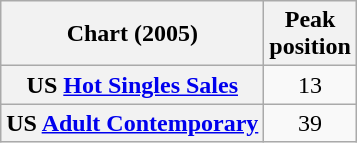<table class="wikitable sortable plainrowheaders" style="text-align:center">
<tr>
<th scope="col">Chart (2005)</th>
<th scope="col">Peak<br>position</th>
</tr>
<tr>
<th scope="row">US <a href='#'>Hot Singles Sales</a></th>
<td>13</td>
</tr>
<tr>
<th scope="row">US <a href='#'>Adult Contemporary</a></th>
<td>39</td>
</tr>
</table>
